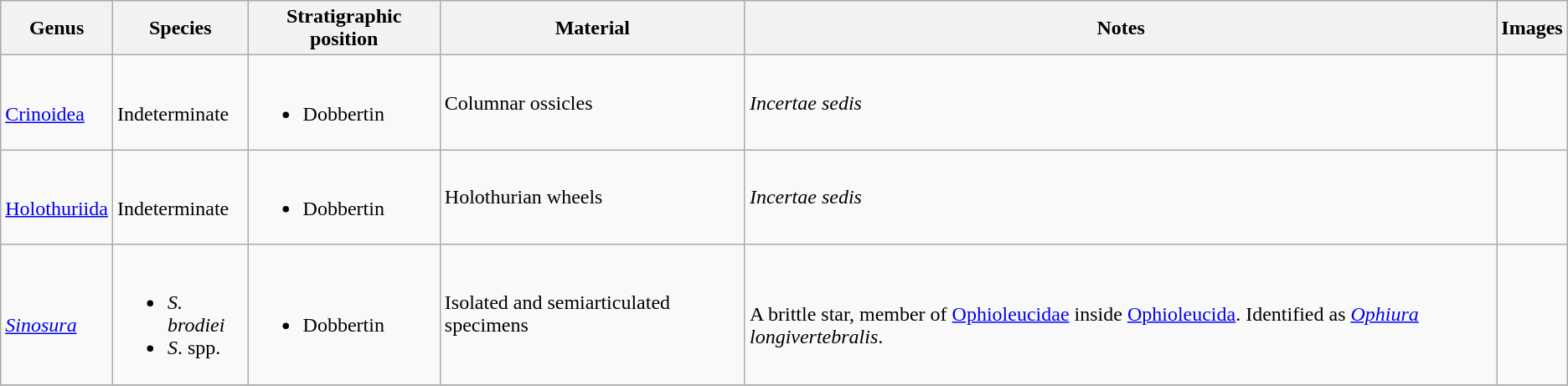<table class = "wikitable">
<tr>
<th>Genus</th>
<th>Species</th>
<th>Stratigraphic position</th>
<th>Material</th>
<th>Notes</th>
<th>Images</th>
</tr>
<tr>
<td><br><a href='#'>Crinoidea</a></td>
<td><br>Indeterminate</td>
<td><br><ul><li>Dobbertin</li></ul></td>
<td>Columnar ossicles</td>
<td><em>Incertae sedis</em></td>
<td></td>
</tr>
<tr>
<td><br><a href='#'>Holothuriida</a></td>
<td><br>Indeterminate</td>
<td><br><ul><li>Dobbertin</li></ul></td>
<td>Holothurian wheels</td>
<td><em>Incertae sedis</em></td>
<td></td>
</tr>
<tr>
<td><br><em><a href='#'>Sinosura</a></em></td>
<td><br><ul><li><em>S. brodiei</em></li><li><em>S</em>. spp.</li></ul></td>
<td><br><ul><li>Dobbertin</li></ul></td>
<td>Isolated and semiarticulated specimens</td>
<td><br>A brittle star, member of <a href='#'>Ophioleucidae</a> inside <a href='#'>Ophioleucida</a>. Identified as <em><a href='#'>Ophiura</a> longivertebralis</em>.</td>
<td></td>
</tr>
<tr>
</tr>
</table>
